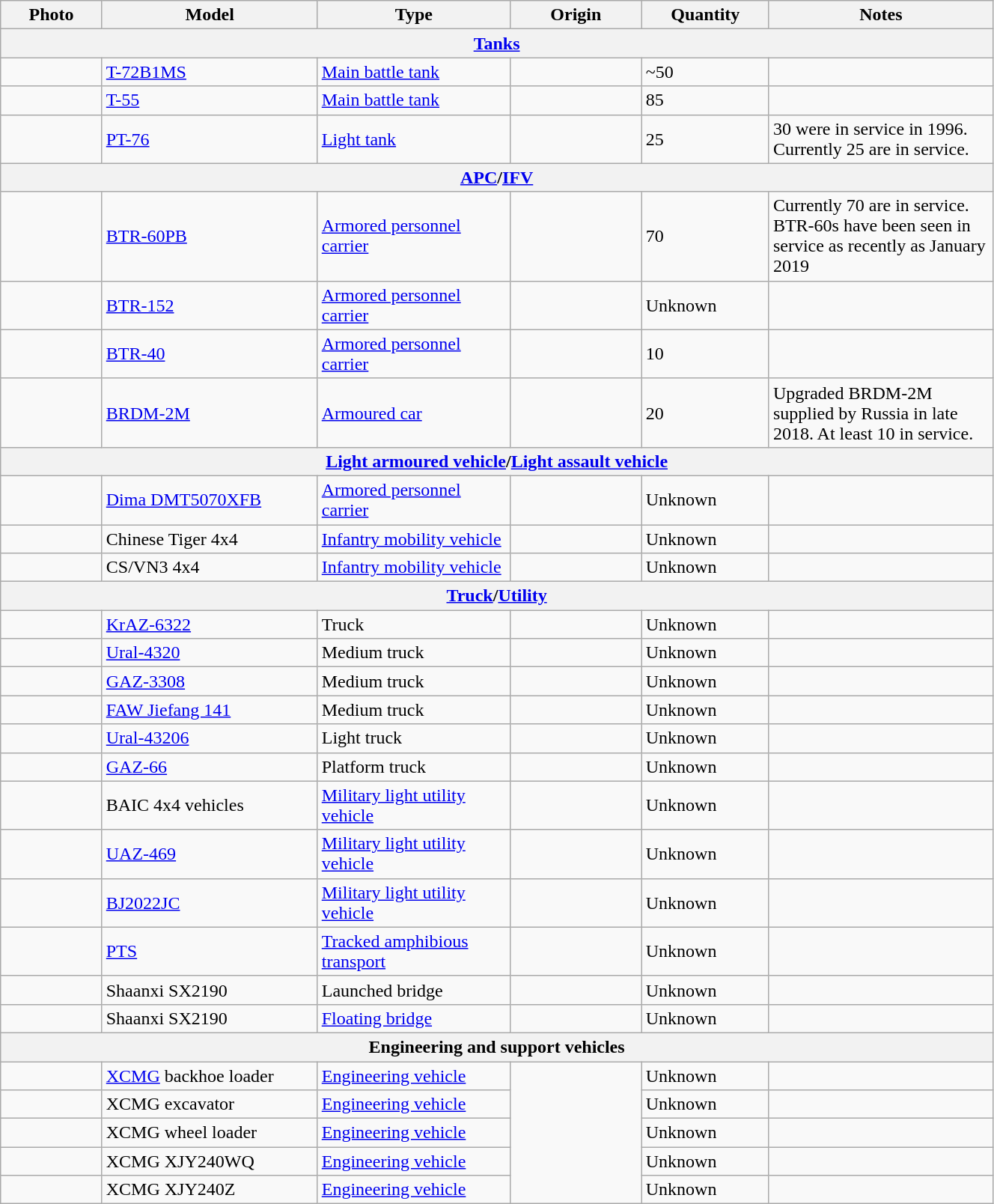<table class="wikitable" style="border-collapse: collapse;" width="70%">
<tr>
<th width="2%">Photo</th>
<th width="4%">Model</th>
<th width="4%">Type</th>
<th width="3%">Origin</th>
<th width="2%">Quantity</th>
<th width="6%">Notes</th>
</tr>
<tr>
<th style="align: center;" colspan="7"><a href='#'>Tanks</a></th>
</tr>
<tr>
<td></td>
<td><a href='#'>T-72B1MS</a></td>
<td><a href='#'>Main battle tank</a></td>
<td></td>
<td>~50</td>
<td></td>
</tr>
<tr>
<td></td>
<td><a href='#'>T-55</a></td>
<td><a href='#'>Main battle tank</a></td>
<td><br></td>
<td>85</td>
<td></td>
</tr>
<tr>
<td></td>
<td><a href='#'>PT-76</a></td>
<td><a href='#'>Light tank</a></td>
<td></td>
<td>25</td>
<td>30 were in service in 1996. Currently 25 are in service.</td>
</tr>
<tr>
<th style="align: center;" colspan="7"><a href='#'>APC</a>/<a href='#'>IFV</a></th>
</tr>
<tr>
<td></td>
<td><a href='#'>BTR-60PB</a></td>
<td><a href='#'>Armored personnel carrier</a></td>
<td></td>
<td>70</td>
<td>Currently 70 are in service. BTR-60s have been seen in service as recently as January 2019</td>
</tr>
<tr>
<td></td>
<td><a href='#'>BTR-152</a></td>
<td><a href='#'>Armored personnel carrier</a></td>
<td></td>
<td>Unknown</td>
<td></td>
</tr>
<tr>
<td></td>
<td><a href='#'>BTR-40</a></td>
<td><a href='#'>Armored personnel carrier</a></td>
<td></td>
<td>10</td>
<td></td>
</tr>
<tr>
<td></td>
<td><a href='#'>BRDM-2M</a></td>
<td><a href='#'>Armoured car</a></td>
<td> </td>
<td>20</td>
<td>Upgraded BRDM-2M supplied by Russia in late 2018. At least 10 in service.</td>
</tr>
<tr>
<th style="align: center;" colspan="7"><a href='#'>Light armoured vehicle</a>/<a href='#'>Light assault vehicle</a></th>
</tr>
<tr>
<td></td>
<td><a href='#'>Dima DMT5070XFB</a></td>
<td><a href='#'>Armored personnel carrier</a></td>
<td></td>
<td>Unknown</td>
<td></td>
</tr>
<tr>
<td></td>
<td>Chinese Tiger 4x4</td>
<td><a href='#'>Infantry mobility vehicle</a></td>
<td></td>
<td>Unknown</td>
<td></td>
</tr>
<tr>
<td></td>
<td>CS/VN3 4x4</td>
<td><a href='#'>Infantry mobility vehicle</a></td>
<td></td>
<td>Unknown</td>
<td></td>
</tr>
<tr>
<th style="align: center;" colspan="7"><a href='#'>Truck</a>/<a href='#'>Utility</a></th>
</tr>
<tr>
<td></td>
<td><a href='#'>KrAZ-6322</a></td>
<td>Truck</td>
<td></td>
<td>Unknown</td>
<td></td>
</tr>
<tr>
<td></td>
<td><a href='#'>Ural-4320</a></td>
<td>Medium truck</td>
<td></td>
<td>Unknown</td>
<td></td>
</tr>
<tr>
<td></td>
<td><a href='#'>GAZ-3308</a></td>
<td>Medium truck</td>
<td></td>
<td>Unknown</td>
<td></td>
</tr>
<tr>
<td></td>
<td><a href='#'>FAW Jiefang 141</a></td>
<td>Medium truck</td>
<td></td>
<td>Unknown</td>
<td></td>
</tr>
<tr>
<td></td>
<td><a href='#'>Ural-43206</a></td>
<td>Light truck</td>
<td></td>
<td>Unknown</td>
<td></td>
</tr>
<tr>
<td></td>
<td><a href='#'>GAZ-66</a></td>
<td>Platform truck</td>
<td></td>
<td>Unknown</td>
<td></td>
</tr>
<tr>
<td></td>
<td>BAIC 4x4 vehicles</td>
<td><a href='#'>Military light utility vehicle</a></td>
<td></td>
<td>Unknown</td>
<td></td>
</tr>
<tr>
<td></td>
<td><a href='#'>UAZ-469</a></td>
<td><a href='#'>Military light utility vehicle</a></td>
<td></td>
<td>Unknown</td>
<td></td>
</tr>
<tr>
<td></td>
<td><a href='#'>BJ2022JC</a></td>
<td><a href='#'>Military light utility vehicle</a></td>
<td></td>
<td>Unknown</td>
<td></td>
</tr>
<tr>
<td></td>
<td><a href='#'>PTS</a></td>
<td><a href='#'>Tracked amphibious transport</a></td>
<td></td>
<td>Unknown</td>
<td></td>
</tr>
<tr>
<td></td>
<td>Shaanxi SX2190</td>
<td>Launched bridge</td>
<td></td>
<td>Unknown</td>
<td></td>
</tr>
<tr>
<td></td>
<td>Shaanxi SX2190</td>
<td><a href='#'>Floating bridge</a></td>
<td></td>
<td>Unknown</td>
<td></td>
</tr>
<tr>
<th style="align: center;" colspan="7">Engineering and support vehicles</th>
</tr>
<tr>
<td></td>
<td><a href='#'>XCMG</a> backhoe loader</td>
<td><a href='#'>Engineering vehicle</a></td>
<td rowspan="5"></td>
<td>Unknown</td>
<td></td>
</tr>
<tr>
<td></td>
<td>XCMG excavator</td>
<td><a href='#'>Engineering vehicle</a></td>
<td>Unknown</td>
<td></td>
</tr>
<tr>
<td></td>
<td>XCMG wheel loader</td>
<td><a href='#'>Engineering vehicle</a></td>
<td>Unknown</td>
<td></td>
</tr>
<tr>
<td></td>
<td>XCMG XJY240WQ</td>
<td><a href='#'>Engineering vehicle</a></td>
<td>Unknown</td>
<td></td>
</tr>
<tr>
<td></td>
<td>XCMG XJY240Z</td>
<td><a href='#'>Engineering vehicle</a></td>
<td>Unknown</td>
<td></td>
</tr>
</table>
